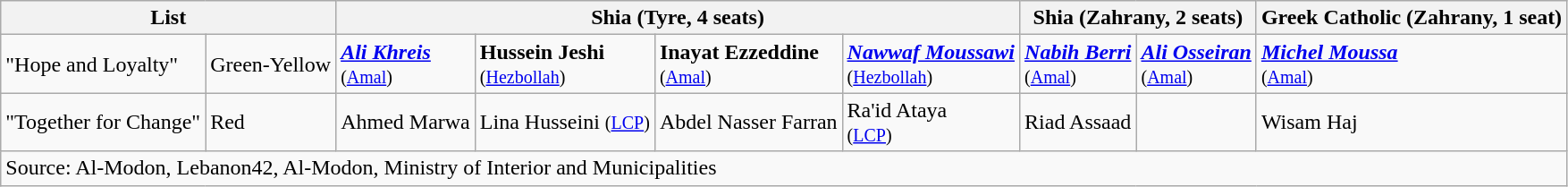<table class=wikitable style=text-align:left>
<tr>
<th colspan=2>List</th>
<th colspan=4>Shia (Tyre, 4 seats)</th>
<th colspan=2>Shia (Zahrany, 2 seats)</th>
<th>Greek Catholic (Zahrany, 1 seat)</th>
</tr>
<tr>
<td align=left>"Hope and Loyalty"</td>
<td>Green-Yellow</td>
<td><strong><em><a href='#'>Ali Khreis</a></em></strong><br><small>(<a href='#'>Amal</a>)</small></td>
<td><strong>Hussein Jeshi</strong><br><small>(<a href='#'>Hezbollah</a>)</small></td>
<td><strong>Inayat Ezzeddine</strong><br><small>(<a href='#'>Amal</a>)</small></td>
<td><strong><em><a href='#'>Nawwaf Moussawi</a></em></strong><br><small>(<a href='#'>Hezbollah</a>)</small></td>
<td><strong><em><a href='#'>Nabih Berri</a></em></strong><br><small>(<a href='#'>Amal</a>)</small></td>
<td><strong><em><a href='#'>Ali Osseiran</a></em></strong><br><small>(<a href='#'>Amal</a>)</small></td>
<td><strong><em><a href='#'>Michel Moussa</a></em></strong><br><small>(<a href='#'>Amal</a>)</small></td>
</tr>
<tr>
<td align=left>"Together for Change"</td>
<td>Red</td>
<td>Ahmed Marwa</td>
<td>Lina Husseini <small>(<a href='#'>LCP</a>)</small></td>
<td>Abdel Nasser Farran</td>
<td>Ra'id Ataya<br><small>(<a href='#'>LCP</a>)</small></td>
<td>Riad Assaad</td>
<td></td>
<td>Wisam Haj</td>
</tr>
<tr>
<td colspan="9" style="text-align:left;">Source: Al-Modon, Lebanon42, Al-Modon, Ministry of Interior and Municipalities</td>
</tr>
</table>
